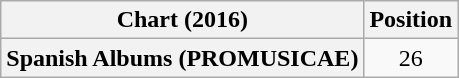<table class="wikitable sortable plainrowheaders" style="text-align:center">
<tr>
<th scope="col">Chart (2016)</th>
<th scope="col">Position</th>
</tr>
<tr>
<th scope="row">Spanish Albums (PROMUSICAE)</th>
<td style="text-align:center;">26</td>
</tr>
</table>
